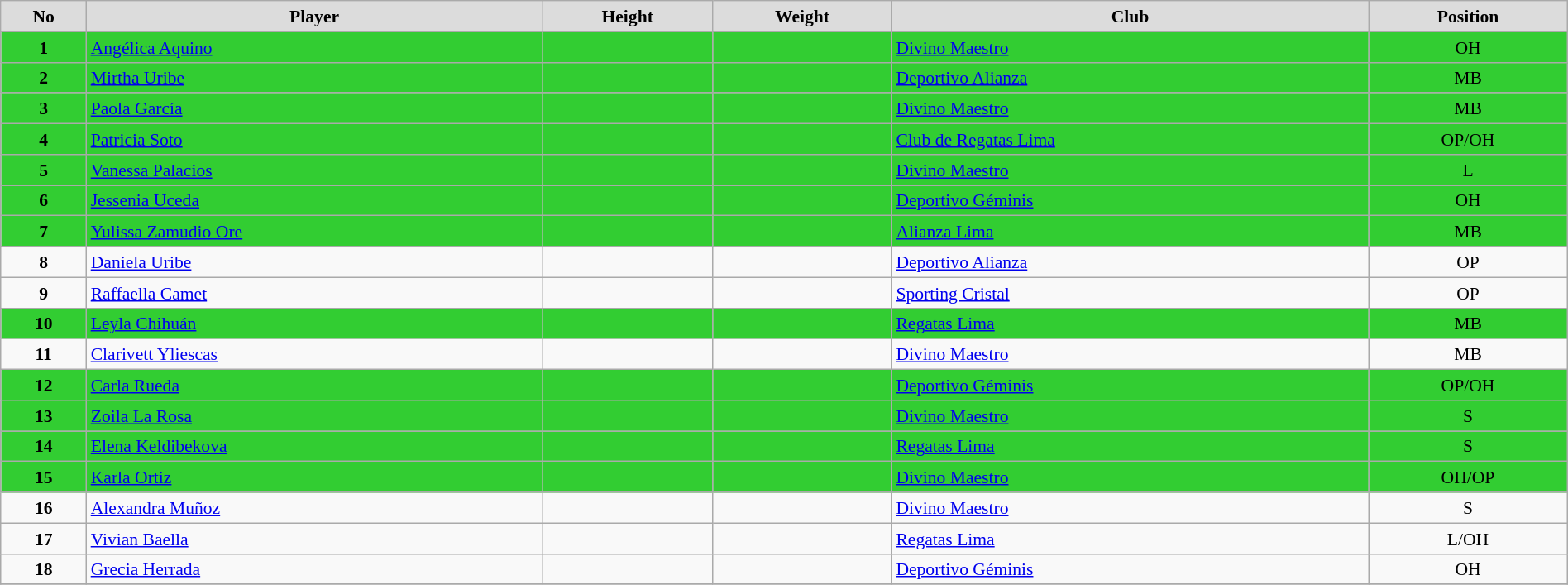<table class="wikitable" style="margin:0.5em auto; font-size:90%; line-height:1.25em;" width=100%>
<tr>
<td bgcolor="#DCDCDC" align="center"><strong>No</strong></td>
<td bgcolor="#DCDCDC" align="center"><strong>Player</strong></td>
<td bgcolor="#DCDCDC" align="center"><strong>Height</strong></td>
<td bgcolor="#DCDCDC" align="center"><strong>Weight</strong></td>
<td bgcolor="#DCDCDC" align="center"><strong>Club</strong></td>
<td bgcolor="#DCDCDC" align="center"><strong>Position</strong></td>
</tr>
<tr>
<td style="background:limegreen;" align="center"><strong>1</strong></td>
<td style="background:limegreen;"><a href='#'>Angélica Aquino</a></td>
<td style="background:limegreen;" align="center"></td>
<td style="background:limegreen;" align="center"></td>
<td style="background:limegreen;"> <a href='#'>Divino Maestro</a></td>
<td style="background:limegreen;" align="center">OH</td>
</tr>
<tr>
<td style="background:limegreen;" align="center"><strong>2</strong></td>
<td style="background:limegreen;"><a href='#'>Mirtha Uribe</a></td>
<td style="background:limegreen;" align="center"></td>
<td style="background:limegreen;" align="center"></td>
<td style="background:limegreen;"> <a href='#'>Deportivo Alianza</a></td>
<td style="background:limegreen;" align="center">MB</td>
</tr>
<tr>
<td style="background:limegreen;" align="center"><strong>3</strong></td>
<td style="background:limegreen;"><a href='#'>Paola García</a></td>
<td style="background:limegreen;" align="center"></td>
<td style="background:limegreen;" align="center"></td>
<td style="background:limegreen;"> <a href='#'>Divino Maestro</a></td>
<td style="background:limegreen;" align="center">MB</td>
</tr>
<tr>
<td style="background:limegreen;" align="center"><strong>4</strong></td>
<td style="background:limegreen;"><a href='#'>Patricia Soto</a></td>
<td style="background:limegreen;" align="center"></td>
<td style="background:limegreen;" align="center"></td>
<td style="background:limegreen;"> <a href='#'>Club de Regatas Lima</a></td>
<td style="background:limegreen;" align="center">OP/OH</td>
</tr>
<tr>
<td style="background:limegreen;" align="center"><strong>5</strong></td>
<td style="background:limegreen;"><a href='#'>Vanessa Palacios</a></td>
<td style="background:limegreen;" align="center"></td>
<td style="background:limegreen;" align="center"></td>
<td style="background:limegreen;"> <a href='#'>Divino Maestro</a></td>
<td style="background:limegreen;" align="center">L</td>
</tr>
<tr>
<td style="background:limegreen;" align="center"><strong>6</strong></td>
<td style="background:limegreen;"><a href='#'>Jessenia Uceda</a></td>
<td style="background:limegreen;" align="center"></td>
<td style="background:limegreen;" align="center"></td>
<td style="background:limegreen;"> <a href='#'>Deportivo Géminis</a></td>
<td style="background:limegreen;" align="center">OH</td>
</tr>
<tr>
<td style="background:limegreen;" align="center"><strong>7</strong></td>
<td style="background:limegreen;"><a href='#'>Yulissa Zamudio Ore</a></td>
<td style="background:limegreen;" align="center"></td>
<td style="background:limegreen;" align="center"></td>
<td style="background:limegreen;"> <a href='#'>Alianza Lima</a></td>
<td style="background:limegreen;" align="center">MB</td>
</tr>
<tr>
<td align="center"><strong>8</strong></td>
<td><a href='#'>Daniela Uribe</a></td>
<td align="center"></td>
<td align="center"></td>
<td> <a href='#'>Deportivo Alianza</a></td>
<td align="center">OP</td>
</tr>
<tr>
<td align="center"><strong>9</strong></td>
<td><a href='#'>Raffaella Camet</a></td>
<td align="center"></td>
<td align="center"></td>
<td> <a href='#'>Sporting Cristal</a></td>
<td align="center">OP</td>
</tr>
<tr>
<td style="background:limegreen;" align="center"><strong>10</strong></td>
<td style="background:limegreen;"><a href='#'>Leyla Chihuán</a></td>
<td style="background:limegreen;" align="center"></td>
<td style="background:limegreen;" align="center"></td>
<td style="background:limegreen;"> <a href='#'>Regatas Lima</a></td>
<td style="background:limegreen;" align="center">MB</td>
</tr>
<tr>
<td align="center"><strong>11</strong></td>
<td><a href='#'>Clarivett Yliescas</a></td>
<td align="center"></td>
<td align="center"></td>
<td> <a href='#'>Divino Maestro</a></td>
<td align="center">MB</td>
</tr>
<tr>
<td style="background:limegreen;" align="center"><strong>12</strong></td>
<td style="background:limegreen;"><a href='#'>Carla Rueda</a></td>
<td style="background:limegreen;" align="center"></td>
<td style="background:limegreen;" align="center"></td>
<td style="background:limegreen;"> <a href='#'>Deportivo Géminis</a></td>
<td style="background:limegreen;" align="center">OP/OH</td>
</tr>
<tr>
<td style="background:limegreen;" align="center"><strong>13</strong></td>
<td style="background:limegreen;"><a href='#'>Zoila La Rosa</a></td>
<td style="background:limegreen;" align="center"></td>
<td style="background:limegreen;" align="center"></td>
<td style="background:limegreen;"> <a href='#'>Divino Maestro</a></td>
<td style="background:limegreen;" align="center">S</td>
</tr>
<tr>
<td style="background:limegreen;" align="center"><strong>14</strong></td>
<td style="background:limegreen;"><a href='#'>Elena Keldibekova</a></td>
<td style="background:limegreen;" align="center"></td>
<td style="background:limegreen;" align="center"></td>
<td style="background:limegreen;"> <a href='#'>Regatas Lima</a></td>
<td style="background:limegreen;" align="center">S</td>
</tr>
<tr>
<td style="background:limegreen;" align="center"><strong>15</strong></td>
<td style="background:limegreen;"><a href='#'>Karla Ortiz</a></td>
<td style="background:limegreen;" align="center"></td>
<td style="background:limegreen;" align="center"></td>
<td style="background:limegreen;"> <a href='#'>Divino Maestro</a></td>
<td style="background:limegreen;" align="center">OH/OP</td>
</tr>
<tr>
<td align="center"><strong>16</strong></td>
<td><a href='#'>Alexandra Muñoz</a></td>
<td align="center"></td>
<td align="center"></td>
<td> <a href='#'>Divino Maestro</a></td>
<td align="center">S</td>
</tr>
<tr>
<td align="center"><strong>17</strong></td>
<td><a href='#'>Vivian Baella</a></td>
<td align="center"></td>
<td align="center"></td>
<td> <a href='#'>Regatas Lima</a></td>
<td align="center">L/OH</td>
</tr>
<tr>
<td align="center"><strong>18</strong></td>
<td><a href='#'>Grecia Herrada</a></td>
<td align="center"></td>
<td align="center"></td>
<td> <a href='#'>Deportivo Géminis</a></td>
<td align="center">OH</td>
</tr>
<tr>
</tr>
</table>
